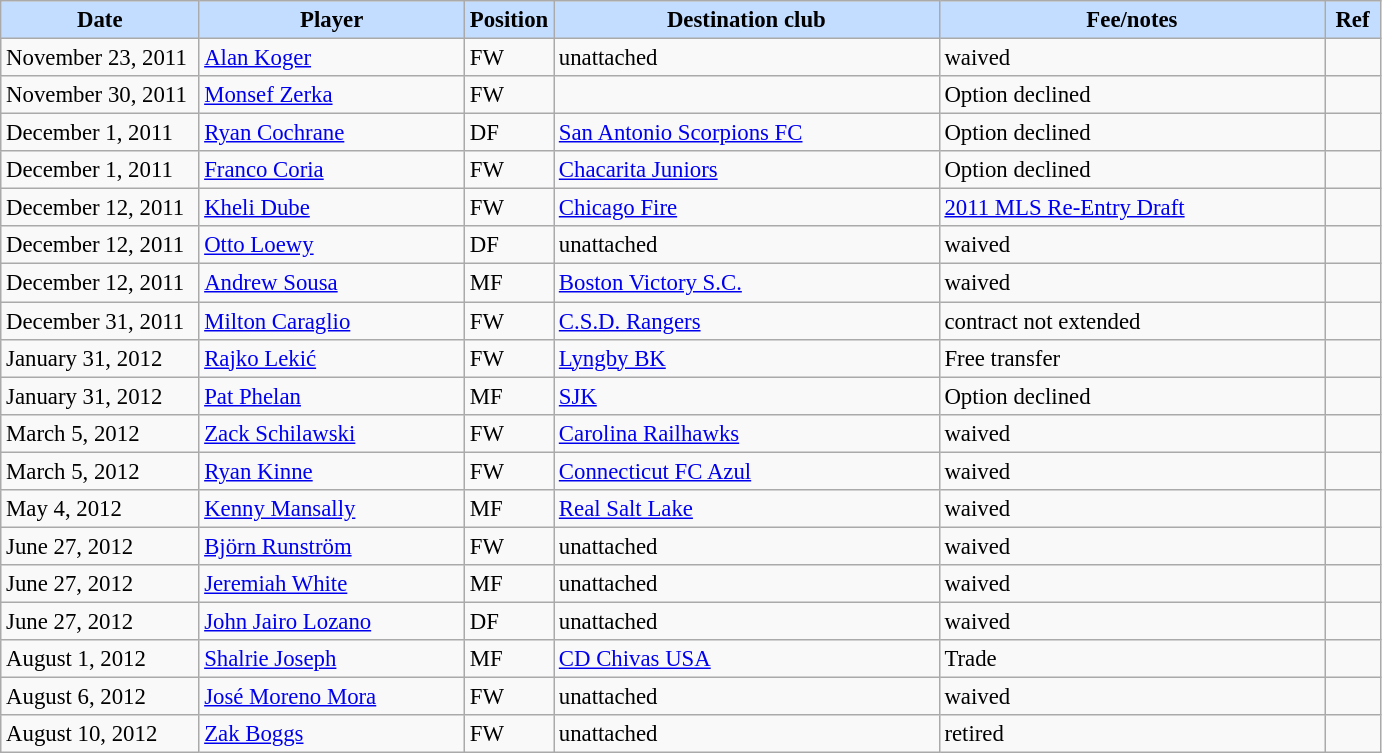<table class="wikitable" style="text-align:left; font-size:95%;">
<tr>
<th style="background:#c2ddff; width:125px;">Date</th>
<th style="background:#c2ddff; width:170px;">Player</th>
<th style="background:#c2ddff; width:50px;">Position</th>
<th style="background:#c2ddff; width:250px;">Destination club</th>
<th style="background:#c2ddff; width:250px;">Fee/notes</th>
<th style="background:#c2ddff; width:30px;">Ref</th>
</tr>
<tr>
<td>November 23, 2011</td>
<td> <a href='#'>Alan Koger</a></td>
<td>FW</td>
<td>unattached</td>
<td>waived</td>
<td></td>
</tr>
<tr>
<td>November 30, 2011</td>
<td> <a href='#'>Monsef Zerka</a></td>
<td>FW</td>
<td></td>
<td>Option declined</td>
<td></td>
</tr>
<tr>
<td>December 1, 2011</td>
<td> <a href='#'>Ryan Cochrane</a></td>
<td>DF</td>
<td><a href='#'>San Antonio Scorpions FC</a></td>
<td>Option declined</td>
<td></td>
</tr>
<tr>
<td>December 1, 2011</td>
<td> <a href='#'>Franco Coria</a></td>
<td>FW</td>
<td> <a href='#'>Chacarita Juniors</a></td>
<td>Option declined</td>
<td></td>
</tr>
<tr>
<td>December 12, 2011</td>
<td> <a href='#'>Kheli Dube</a></td>
<td>FW</td>
<td><a href='#'>Chicago Fire</a></td>
<td><a href='#'>2011 MLS Re-Entry Draft</a></td>
<td></td>
</tr>
<tr>
<td>December 12, 2011</td>
<td> <a href='#'>Otto Loewy</a></td>
<td>DF</td>
<td>unattached</td>
<td>waived</td>
<td></td>
</tr>
<tr>
<td>December 12, 2011</td>
<td> <a href='#'>Andrew Sousa</a></td>
<td>MF</td>
<td><a href='#'>Boston Victory S.C.</a></td>
<td>waived</td>
<td></td>
</tr>
<tr>
<td>December 31, 2011</td>
<td> <a href='#'>Milton Caraglio</a></td>
<td>FW</td>
<td> <a href='#'>C.S.D. Rangers</a></td>
<td>contract not extended</td>
<td></td>
</tr>
<tr>
<td>January 31, 2012</td>
<td> <a href='#'>Rajko Lekić</a></td>
<td>FW</td>
<td> <a href='#'>Lyngby BK</a></td>
<td>Free transfer</td>
<td></td>
</tr>
<tr>
<td>January 31, 2012</td>
<td> <a href='#'>Pat Phelan</a></td>
<td>MF</td>
<td> <a href='#'>SJK</a></td>
<td>Option declined</td>
<td></td>
</tr>
<tr>
<td>March 5, 2012</td>
<td> <a href='#'>Zack Schilawski</a></td>
<td>FW</td>
<td><a href='#'>Carolina Railhawks</a></td>
<td>waived</td>
<td></td>
</tr>
<tr>
<td>March 5, 2012</td>
<td> <a href='#'>Ryan Kinne</a></td>
<td>FW</td>
<td><a href='#'>Connecticut FC Azul</a></td>
<td>waived</td>
<td></td>
</tr>
<tr>
<td>May 4, 2012</td>
<td> <a href='#'>Kenny Mansally</a></td>
<td>MF</td>
<td><a href='#'>Real Salt Lake</a></td>
<td>waived</td>
<td></td>
</tr>
<tr>
<td>June 27, 2012</td>
<td> <a href='#'>Björn Runström</a></td>
<td>FW</td>
<td>unattached</td>
<td>waived</td>
<td></td>
</tr>
<tr>
<td>June 27, 2012</td>
<td> <a href='#'>Jeremiah White</a></td>
<td>MF</td>
<td>unattached</td>
<td>waived</td>
<td></td>
</tr>
<tr>
<td>June 27, 2012</td>
<td> <a href='#'>John Jairo Lozano</a></td>
<td>DF</td>
<td>unattached</td>
<td>waived</td>
<td></td>
</tr>
<tr>
<td>August 1, 2012</td>
<td> <a href='#'>Shalrie Joseph</a></td>
<td>MF</td>
<td><a href='#'>CD Chivas USA</a></td>
<td>Trade</td>
<td></td>
</tr>
<tr>
<td>August 6, 2012</td>
<td> <a href='#'>José Moreno Mora</a></td>
<td>FW</td>
<td>unattached</td>
<td>waived</td>
<td></td>
</tr>
<tr>
<td>August 10, 2012</td>
<td> <a href='#'>Zak Boggs</a></td>
<td>FW</td>
<td>unattached</td>
<td>retired</td>
<td></td>
</tr>
</table>
